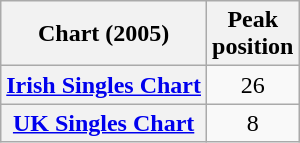<table class="wikitable sortable plainrowheaders" style="text-align:center">
<tr>
<th>Chart (2005)</th>
<th>Peak<br>position</th>
</tr>
<tr>
<th scope="row"><a href='#'>Irish Singles Chart</a></th>
<td>26</td>
</tr>
<tr>
<th scope="row"><a href='#'>UK Singles Chart</a></th>
<td>8</td>
</tr>
</table>
